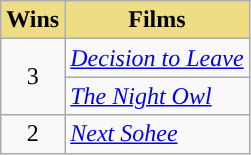<table class="wikitable" align="center">
<tr>
<th style="background:#EEDD82; text-align:center">Wins</th>
<th style="background:#EEDD82; text-align:center">Films</th>
</tr>
<tr>
<td rowspan="2" style="text-align:center">3</td>
<td><em><a href='#'>Decision to Leave</a></em></td>
</tr>
<tr>
<td><em><a href='#'>The Night Owl</a></em></td>
</tr>
<tr>
<td style="text-align:center">2</td>
<td><em><a href='#'>Next Sohee</a></em></td>
</tr>
</table>
